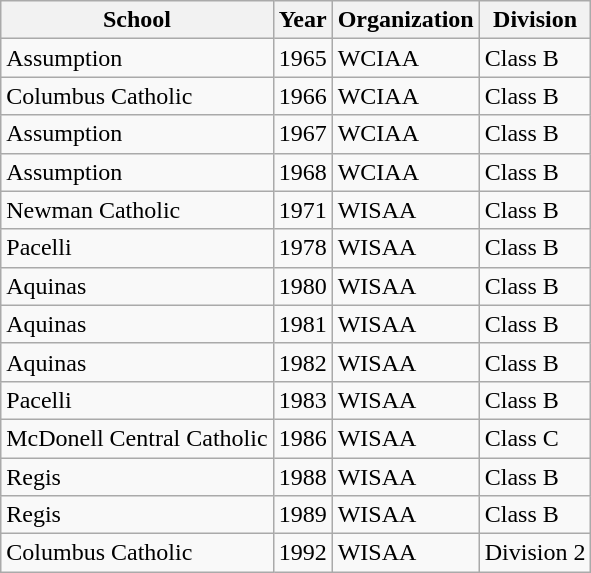<table class="wikitable">
<tr>
<th>School</th>
<th>Year</th>
<th>Organization</th>
<th>Division</th>
</tr>
<tr>
<td>Assumption</td>
<td>1965</td>
<td>WCIAA</td>
<td>Class B</td>
</tr>
<tr>
<td>Columbus Catholic</td>
<td>1966</td>
<td>WCIAA</td>
<td>Class B</td>
</tr>
<tr>
<td>Assumption</td>
<td>1967</td>
<td>WCIAA</td>
<td>Class B</td>
</tr>
<tr>
<td>Assumption</td>
<td>1968</td>
<td>WCIAA</td>
<td>Class B</td>
</tr>
<tr>
<td>Newman Catholic</td>
<td>1971</td>
<td>WISAA</td>
<td>Class B</td>
</tr>
<tr>
<td>Pacelli</td>
<td>1978</td>
<td>WISAA</td>
<td>Class B</td>
</tr>
<tr>
<td>Aquinas</td>
<td>1980</td>
<td>WISAA</td>
<td>Class B</td>
</tr>
<tr>
<td>Aquinas</td>
<td>1981</td>
<td>WISAA</td>
<td>Class B</td>
</tr>
<tr>
<td>Aquinas</td>
<td>1982</td>
<td>WISAA</td>
<td>Class B</td>
</tr>
<tr>
<td>Pacelli</td>
<td>1983</td>
<td>WISAA</td>
<td>Class B</td>
</tr>
<tr>
<td>McDonell Central Catholic</td>
<td>1986</td>
<td>WISAA</td>
<td>Class C</td>
</tr>
<tr>
<td>Regis</td>
<td>1988</td>
<td>WISAA</td>
<td>Class B</td>
</tr>
<tr>
<td>Regis</td>
<td>1989</td>
<td>WISAA</td>
<td>Class B</td>
</tr>
<tr>
<td>Columbus Catholic</td>
<td>1992</td>
<td>WISAA</td>
<td>Division 2</td>
</tr>
</table>
